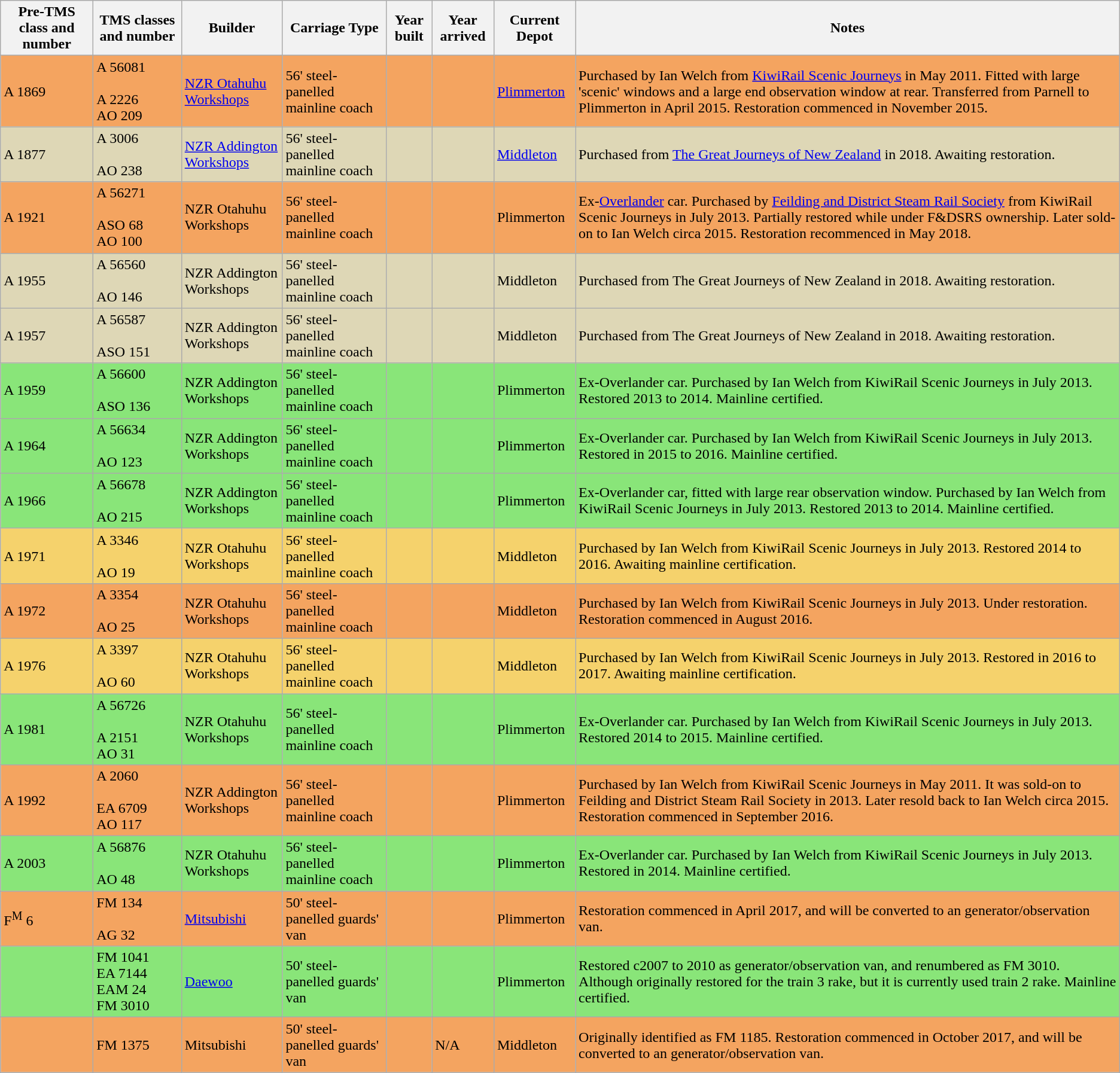<table class="sortable wikitable" border="1">
<tr>
<th>Pre-TMS class and number</th>
<th>TMS classes and number</th>
<th>Builder</th>
<th>Carriage Type</th>
<th>Year built</th>
<th>Year arrived</th>
<th>Current Depot</th>
<th>Notes</th>
</tr>
<tr style="background:#f4a460;">
<td>A 1869</td>
<td>A 56081 <br><br>A 2226 <br> 
AO 209</td>
<td><a href='#'>NZR Otahuhu Workshops</a></td>
<td>56' steel-panelled mainline coach</td>
<td></td>
<td></td>
<td><a href='#'>Plimmerton</a></td>
<td>Purchased by Ian Welch from <a href='#'>KiwiRail Scenic Journeys</a> in May 2011. Fitted with large 'scenic' windows and a large end observation window at rear. Transferred from Parnell to Plimmerton in April 2015. Restoration commenced in November 2015.</td>
</tr>
<tr style="background:#DED7B6;">
<td>A 1877</td>
<td>A 3006<br><br>AO 238</td>
<td><a href='#'>NZR Addington Workshops</a></td>
<td>56' steel-panelled mainline coach</td>
<td></td>
<td></td>
<td><a href='#'>Middleton</a></td>
<td>Purchased from <a href='#'>The Great Journeys of New Zealand</a> in 2018. Awaiting restoration.</td>
</tr>
<tr style="background:#f4a460;">
<td>A 1921</td>
<td>A 56271<br><br>ASO 68<br> 
AO 100</td>
<td>NZR Otahuhu Workshops</td>
<td>56' steel-panelled mainline coach</td>
<td></td>
<td></td>
<td>Plimmerton</td>
<td>Ex-<a href='#'>Overlander</a> car. Purchased by <a href='#'>Feilding and District Steam Rail Society</a> from KiwiRail Scenic Journeys in July 2013. Partially restored while under F&DSRS ownership. Later sold-on to Ian Welch circa 2015. Restoration recommenced in May 2018.</td>
</tr>
<tr style="background:#DED7B6;">
<td>A 1955</td>
<td>A 56560<br><br>AO 146</td>
<td>NZR Addington Workshops</td>
<td>56' steel-panelled mainline coach</td>
<td></td>
<td></td>
<td>Middleton</td>
<td>Purchased from The Great Journeys of New Zealand in 2018. Awaiting restoration.</td>
</tr>
<tr style="background:#DED7B6;">
<td>A 1957</td>
<td>A 56587<br><br>ASO 151</td>
<td>NZR Addington Workshops</td>
<td>56' steel-panelled mainline coach</td>
<td></td>
<td></td>
<td>Middleton</td>
<td>Purchased from The Great Journeys of New Zealand in 2018. Awaiting restoration.</td>
</tr>
<tr style="background:#89E579;">
<td>A 1959</td>
<td>A 56600<br><br>ASO 136</td>
<td>NZR Addington Workshops</td>
<td>56' steel-panelled mainline coach</td>
<td></td>
<td></td>
<td>Plimmerton</td>
<td>Ex-Overlander car. Purchased by Ian Welch from KiwiRail Scenic Journeys in July 2013. Restored 2013 to 2014. Mainline certified.</td>
</tr>
<tr style="background:#89E579;">
<td>A 1964</td>
<td>A 56634<br><br>AO 123</td>
<td>NZR Addington Workshops</td>
<td>56' steel-panelled mainline coach</td>
<td></td>
<td></td>
<td>Plimmerton</td>
<td>Ex-Overlander car. Purchased by Ian Welch from KiwiRail Scenic Journeys in July 2013. Restored in 2015 to 2016. Mainline certified.</td>
</tr>
<tr style="background:#89E579;">
<td>A 1966</td>
<td>A 56678<br><br>AO 215</td>
<td>NZR Addington Workshops</td>
<td>56' steel-panelled mainline coach</td>
<td></td>
<td></td>
<td>Plimmerton</td>
<td>Ex-Overlander car, fitted with large rear observation window. Purchased by Ian Welch from KiwiRail Scenic Journeys in July 2013. Restored 2013 to 2014. Mainline certified.</td>
</tr>
<tr style="background:#F5D26C;">
<td>A 1971</td>
<td>A 3346<br><br>AO 19</td>
<td>NZR Otahuhu Workshops</td>
<td>56' steel-panelled mainline coach</td>
<td></td>
<td></td>
<td>Middleton</td>
<td>Purchased by Ian Welch from KiwiRail Scenic Journeys in July 2013. Restored 2014 to 2016. Awaiting mainline certification.</td>
</tr>
<tr style="background:#f4a460;">
<td>A 1972</td>
<td>A 3354<br><br>AO 25</td>
<td>NZR Otahuhu Workshops</td>
<td>56' steel-panelled mainline coach</td>
<td></td>
<td></td>
<td>Middleton</td>
<td>Purchased by Ian Welch from KiwiRail Scenic Journeys in July 2013. Under restoration. Restoration commenced in August 2016.</td>
</tr>
<tr style="background:#F5D26C;">
<td>A 1976</td>
<td>A 3397<br><br>AO 60</td>
<td>NZR Otahuhu Workshops</td>
<td>56' steel-panelled mainline coach</td>
<td></td>
<td></td>
<td>Middleton</td>
<td>Purchased by Ian Welch from KiwiRail Scenic Journeys in July 2013. Restored in 2016 to 2017. Awaiting mainline certification.</td>
</tr>
<tr style="background:#89E579;">
<td>A 1981</td>
<td>A 56726<br><br>A 2151<br>
AO 31</td>
<td>NZR Otahuhu Workshops</td>
<td>56' steel-panelled mainline coach</td>
<td></td>
<td></td>
<td>Plimmerton</td>
<td>Ex-Overlander car. Purchased by Ian Welch from KiwiRail Scenic Journeys in July 2013. Restored 2014 to 2015. Mainline certified.</td>
</tr>
<tr style="background:#f4a460;">
<td>A 1992</td>
<td>A 2060<br><br>EA 6709<br>
AO 117</td>
<td>NZR Addington Workshops</td>
<td>56' steel-panelled mainline coach</td>
<td></td>
<td></td>
<td>Plimmerton</td>
<td>Purchased by Ian Welch from KiwiRail Scenic Journeys in May 2011. It was sold-on to Feilding and District Steam Rail Society in 2013. Later resold back to Ian Welch circa 2015. Restoration commenced in September 2016.</td>
</tr>
<tr style="background:#89E579;">
<td>A 2003</td>
<td>A 56876<br><br>AO 48</td>
<td>NZR Otahuhu Workshops</td>
<td>56' steel-panelled mainline coach</td>
<td></td>
<td></td>
<td>Plimmerton</td>
<td>Ex-Overlander car. Purchased by Ian Welch from KiwiRail Scenic Journeys in July 2013. Restored in 2014. Mainline certified.</td>
</tr>
<tr style="background:#f4a460;">
<td>F<sup>M</sup> 6</td>
<td>FM 134<br><br>AG 32</td>
<td><a href='#'>Mitsubishi</a></td>
<td>50' steel-panelled guards' van</td>
<td></td>
<td></td>
<td>Plimmerton</td>
<td>Restoration commenced in April 2017, and will be converted to an generator/observation van.</td>
</tr>
<tr style="background:#89E579;">
<td></td>
<td>FM 1041<br>EA 7144<br> 
EAM 24<br> 
FM 3010</td>
<td><a href='#'>Daewoo</a></td>
<td>50' steel-panelled guards' van</td>
<td></td>
<td></td>
<td>Plimmerton</td>
<td>Restored c2007 to 2010 as generator/observation van, and renumbered as FM 3010. Although originally restored for the train 3 rake, but it is currently used train 2 rake. Mainline certified.</td>
</tr>
<tr style="background:#f4a460;">
<td></td>
<td>FM 1375</td>
<td>Mitsubishi</td>
<td>50' steel-panelled guards' van</td>
<td></td>
<td>N/A</td>
<td>Middleton</td>
<td>Originally identified as FM 1185. Restoration commenced in October 2017, and will be converted to an generator/observation van.</td>
</tr>
</table>
